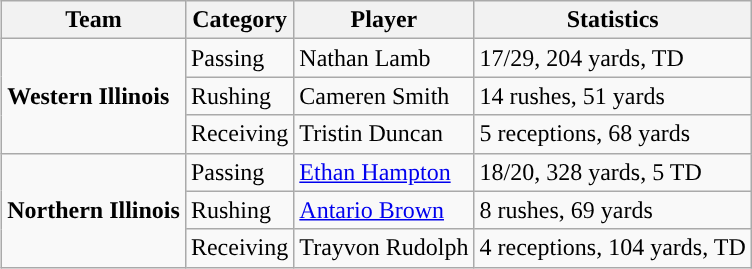<table class="wikitable" style="float: right;">
<tr>
<th>Team</th>
<th>Category</th>
<th>Player</th>
<th>Statistics</th>
</tr>
<tr>
<td rowspan=3><strong>Western Illinois</strong></td>
<td>Passing</td>
<td>Nathan Lamb</td>
<td>17/29, 204 yards, TD</td>
</tr>
<tr>
<td>Rushing</td>
<td>Cameren Smith</td>
<td>14 rushes, 51 yards</td>
</tr>
<tr>
<td>Receiving</td>
<td>Tristin Duncan</td>
<td>5 receptions, 68 yards</td>
</tr>
<tr>
<td rowspan=3><strong>Northern Illinois</strong></td>
<td>Passing</td>
<td><a href='#'>Ethan Hampton</a></td>
<td>18/20, 328 yards, 5 TD</td>
</tr>
<tr>
<td>Rushing</td>
<td><a href='#'>Antario Brown</a></td>
<td>8 rushes, 69 yards</td>
</tr>
<tr>
<td>Receiving</td>
<td>Trayvon Rudolph</td>
<td>4 receptions, 104 yards, TD</td>
</tr>
</table>
